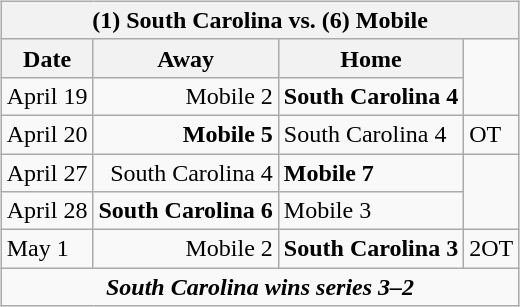<table cellspacing="10">
<tr>
<td valign="top"><br><table class="wikitable">
<tr>
<th bgcolor="#DDDDDD" colspan="4">(1) South Carolina vs. (6) Mobile</th>
</tr>
<tr>
<th>Date</th>
<th>Away</th>
<th>Home</th>
</tr>
<tr>
<td>April 19</td>
<td align="right">Mobile 2</td>
<td><strong>South Carolina 4</strong></td>
</tr>
<tr>
<td>April 20</td>
<td align="right"><strong>Mobile 5</strong></td>
<td>South Carolina 4</td>
<td>OT</td>
</tr>
<tr>
<td>April 27</td>
<td align="right">South Carolina 4</td>
<td><strong>Mobile 7</strong></td>
</tr>
<tr>
<td>April 28</td>
<td align="right"><strong>South Carolina 6</strong></td>
<td>Mobile 3</td>
</tr>
<tr>
<td>May 1</td>
<td align="right">Mobile 2</td>
<td><strong>South Carolina 3</strong></td>
<td>2OT</td>
</tr>
<tr align="center">
<td colspan="4"><strong><em>South Carolina wins series 3–2</em></strong></td>
</tr>
</table>
</td>
</tr>
</table>
